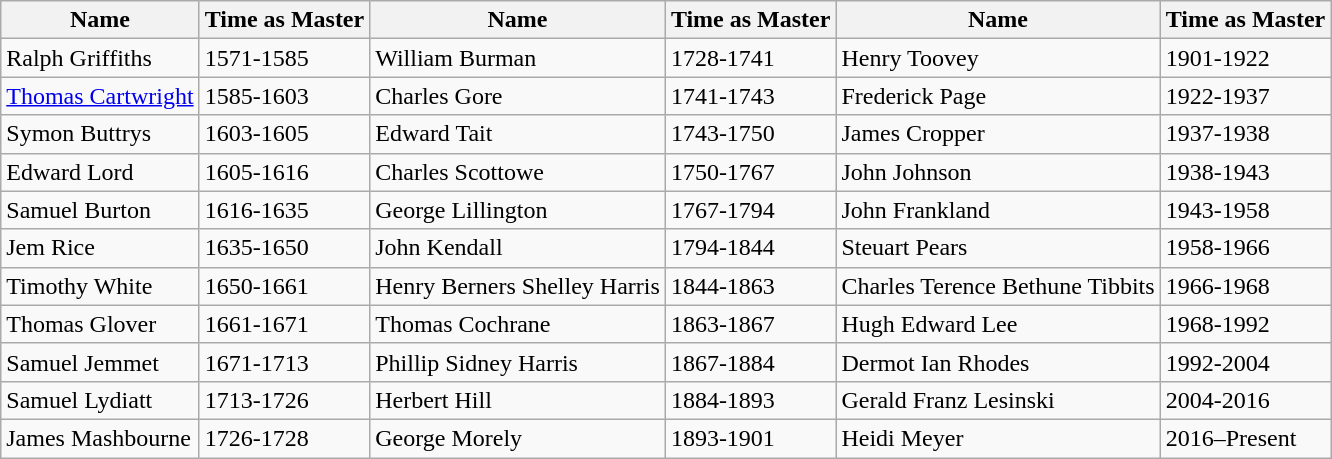<table class="wikitable">
<tr>
<th>Name</th>
<th>Time as Master</th>
<th>Name</th>
<th>Time as Master</th>
<th>Name</th>
<th>Time as Master</th>
</tr>
<tr>
<td>Ralph Griffiths</td>
<td>1571-1585</td>
<td>William Burman</td>
<td>1728-1741</td>
<td>Henry Toovey</td>
<td>1901-1922</td>
</tr>
<tr>
<td><a href='#'>Thomas Cartwright</a></td>
<td>1585-1603</td>
<td>Charles Gore</td>
<td>1741-1743</td>
<td>Frederick Page</td>
<td>1922-1937</td>
</tr>
<tr>
<td>Symon Buttrys</td>
<td>1603-1605</td>
<td>Edward Tait</td>
<td>1743-1750</td>
<td>James Cropper</td>
<td>1937-1938</td>
</tr>
<tr>
<td>Edward Lord</td>
<td>1605-1616</td>
<td>Charles Scottowe</td>
<td>1750-1767</td>
<td>John Johnson</td>
<td>1938-1943</td>
</tr>
<tr>
<td>Samuel Burton</td>
<td>1616-1635</td>
<td>George Lillington</td>
<td>1767-1794</td>
<td>John Frankland</td>
<td>1943-1958</td>
</tr>
<tr>
<td>Jem Rice</td>
<td>1635-1650</td>
<td>John Kendall</td>
<td>1794-1844</td>
<td>Steuart Pears</td>
<td>1958-1966</td>
</tr>
<tr>
<td>Timothy White</td>
<td>1650-1661</td>
<td>Henry Berners Shelley Harris</td>
<td>1844-1863</td>
<td>Charles Terence Bethune Tibbits</td>
<td>1966-1968</td>
</tr>
<tr>
<td>Thomas Glover</td>
<td>1661-1671</td>
<td>Thomas Cochrane</td>
<td>1863-1867</td>
<td>Hugh Edward Lee</td>
<td>1968-1992</td>
</tr>
<tr>
<td>Samuel Jemmet</td>
<td>1671-1713</td>
<td>Phillip Sidney Harris</td>
<td>1867-1884</td>
<td>Dermot Ian Rhodes</td>
<td>1992-2004</td>
</tr>
<tr>
<td>Samuel Lydiatt</td>
<td>1713-1726</td>
<td>Herbert Hill</td>
<td>1884-1893</td>
<td>Gerald Franz Lesinski</td>
<td>2004-2016</td>
</tr>
<tr>
<td>James Mashbourne</td>
<td>1726-1728</td>
<td>George Morely</td>
<td>1893-1901</td>
<td>Heidi Meyer</td>
<td>2016–Present</td>
</tr>
</table>
